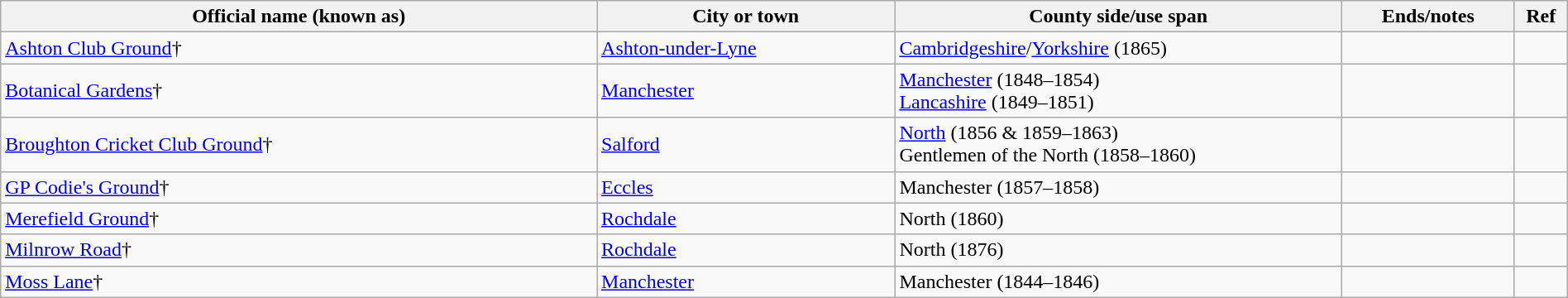<table class="wikitable" style="width:100%;">
<tr>
<th style="width:20%;">Official name (known as)</th>
<th style="width:10%;">City or town</th>
<th style="width:15%;">County side/use span</th>
<th width=5%>Ends/notes</th>
<th width=1%>Ref</th>
</tr>
<tr>
<td><a href='#'>Ashton Club Ground</a>†</td>
<td><a href='#'>Ashton-under-Lyne</a></td>
<td><a href='#'>Cambridgeshire</a>/<a href='#'>Yorkshire</a> (1865)</td>
<td></td>
<td></td>
</tr>
<tr>
<td><a href='#'>Botanical Gardens</a>†</td>
<td><a href='#'>Manchester</a></td>
<td><a href='#'>Manchester</a> (1848–1854)<br><a href='#'>Lancashire</a> (1849–1851)</td>
<td></td>
<td></td>
</tr>
<tr>
<td><a href='#'>Broughton Cricket Club Ground</a>†</td>
<td><a href='#'>Salford</a></td>
<td><a href='#'>North</a> (1856 & 1859–1863)<br>Gentlemen of the North (1858–1860)</td>
<td></td>
<td></td>
</tr>
<tr>
<td><a href='#'>GP Codie's Ground</a>†</td>
<td><a href='#'>Eccles</a></td>
<td>Manchester (1857–1858)</td>
<td></td>
<td></td>
</tr>
<tr>
<td><a href='#'>Merefield Ground</a>†</td>
<td><a href='#'>Rochdale</a></td>
<td>North (1860)</td>
<td></td>
<td></td>
</tr>
<tr>
<td><a href='#'>Milnrow Road</a>†</td>
<td><a href='#'>Rochdale</a></td>
<td>North (1876)</td>
<td></td>
<td></td>
</tr>
<tr>
<td><a href='#'>Moss Lane</a>†</td>
<td><a href='#'>Manchester</a></td>
<td>Manchester (1844–1846)</td>
<td></td>
<td></td>
</tr>
</table>
